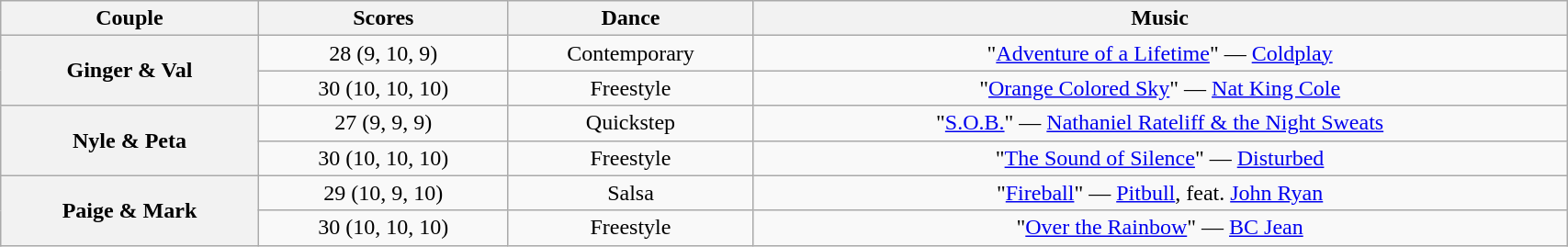<table class="wikitable sortable" style="text-align:center; width:90%">
<tr>
<th scope="col">Couple</th>
<th scope="col">Scores</th>
<th scope="col" class="unsortable">Dance</th>
<th scope="col" class="unsortable">Music</th>
</tr>
<tr>
<th scope="row" rowspan=2>Ginger & Val</th>
<td>28 (9, 10, 9)</td>
<td>Contemporary</td>
<td>"<a href='#'>Adventure of a Lifetime</a>" — <a href='#'>Coldplay</a></td>
</tr>
<tr>
<td>30 (10, 10, 10)</td>
<td>Freestyle</td>
<td>"<a href='#'>Orange Colored Sky</a>" — <a href='#'>Nat King Cole</a></td>
</tr>
<tr>
<th scope="row" rowspan=2>Nyle & Peta</th>
<td>27 (9, 9, 9)</td>
<td>Quickstep</td>
<td>"<a href='#'>S.O.B.</a>" — <a href='#'>Nathaniel Rateliff & the Night Sweats</a></td>
</tr>
<tr>
<td>30 (10, 10, 10)</td>
<td>Freestyle</td>
<td>"<a href='#'>The Sound of Silence</a>" — <a href='#'>Disturbed</a></td>
</tr>
<tr>
<th scope="row" rowspan=2>Paige & Mark</th>
<td>29 (10, 9, 10)</td>
<td>Salsa</td>
<td>"<a href='#'>Fireball</a>" — <a href='#'>Pitbull</a>, feat. <a href='#'>John Ryan</a></td>
</tr>
<tr>
<td>30 (10, 10, 10)</td>
<td>Freestyle</td>
<td>"<a href='#'>Over the Rainbow</a>" — <a href='#'>BC Jean</a></td>
</tr>
</table>
